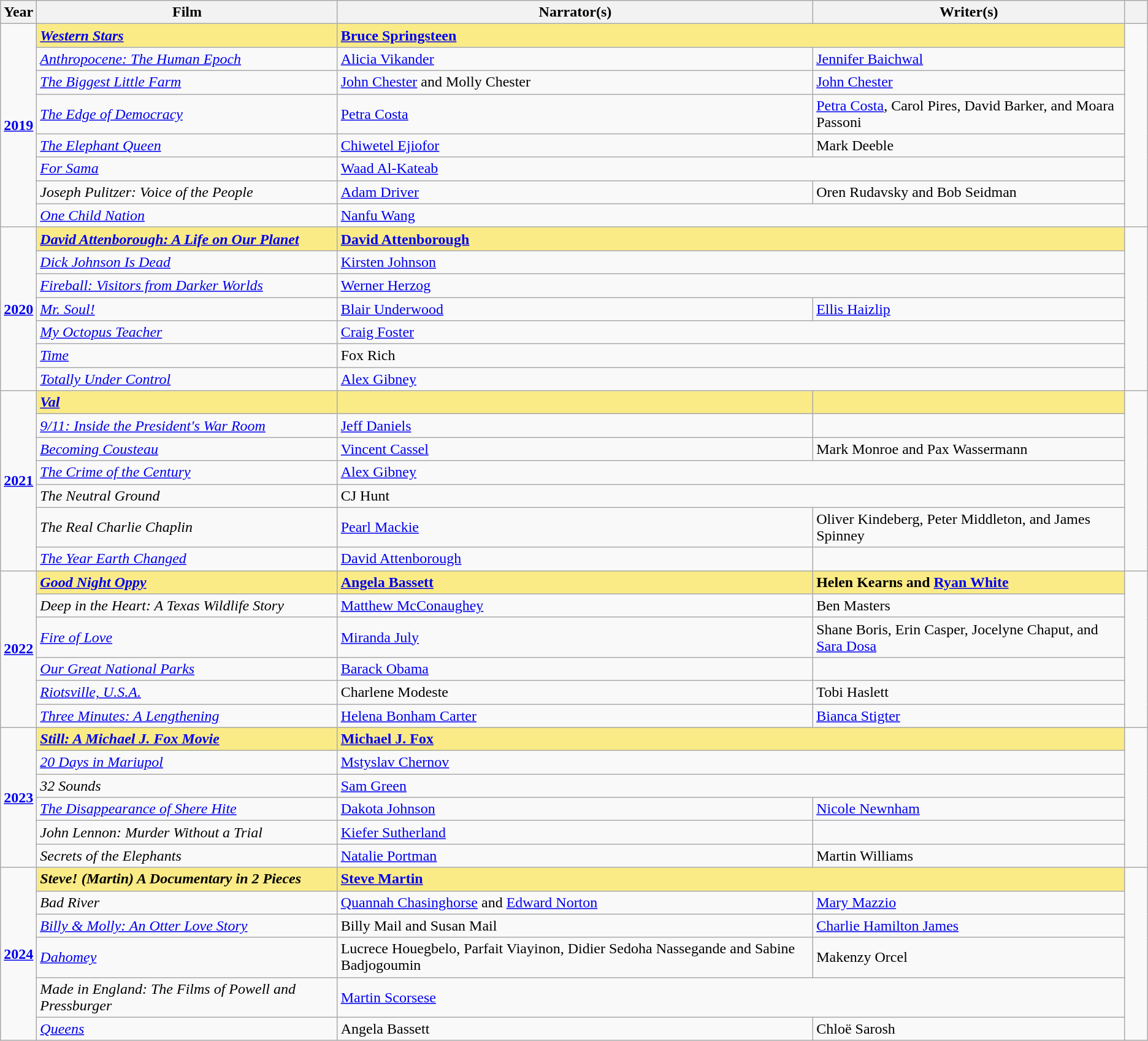<table class="wikitable">
<tr>
<th>Year</th>
<th>Film</th>
<th>Narrator(s)</th>
<th>Writer(s)</th>
<th width="2%"></th>
</tr>
<tr>
<td rowspan="8" style="text-align:center"><strong><a href='#'>2019</a></strong><br></td>
<td bgcolor="#FAEB86"><strong><em><a href='#'>Western Stars</a></em></strong></td>
<td bgcolor="#FAEB86" colspan="2"><strong><a href='#'>Bruce Springsteen</a></strong></td>
<td rowspan="8" style="text-align:center"></td>
</tr>
<tr>
<td><em><a href='#'>Anthropocene: The Human Epoch</a></em></td>
<td><a href='#'>Alicia Vikander</a></td>
<td><a href='#'>Jennifer Baichwal</a></td>
</tr>
<tr>
<td><em><a href='#'>The Biggest Little Farm</a></em></td>
<td><a href='#'>John Chester</a> and Molly Chester</td>
<td><a href='#'>John Chester</a></td>
</tr>
<tr>
<td><em><a href='#'>The Edge of Democracy</a></em></td>
<td><a href='#'>Petra Costa</a></td>
<td><a href='#'>Petra Costa</a>, Carol Pires, David Barker, and Moara Passoni</td>
</tr>
<tr>
<td><em><a href='#'>The Elephant Queen</a></em></td>
<td><a href='#'>Chiwetel Ejiofor</a></td>
<td>Mark Deeble</td>
</tr>
<tr>
<td><em><a href='#'>For Sama</a></em></td>
<td colspan="2"><a href='#'>Waad Al-Kateab</a></td>
</tr>
<tr>
<td><em>Joseph Pulitzer: Voice of the People</em></td>
<td><a href='#'>Adam Driver</a></td>
<td>Oren Rudavsky and Bob Seidman</td>
</tr>
<tr>
<td><em><a href='#'>One Child Nation</a></em></td>
<td colspan="2"><a href='#'>Nanfu Wang</a></td>
</tr>
<tr>
<td rowspan="7" style="text-align:center"><strong><a href='#'>2020</a></strong><br></td>
<td bgcolor="#FAEB86"><strong><em><a href='#'>David Attenborough: A Life on Our Planet</a></em></strong></td>
<td bgcolor="#FAEB86" colspan="2"><strong><a href='#'>David Attenborough</a></strong></td>
<td rowspan="7" style="text-align:center"></td>
</tr>
<tr>
<td><em><a href='#'>Dick Johnson Is Dead</a></em></td>
<td colspan="2"><a href='#'>Kirsten Johnson</a></td>
</tr>
<tr>
<td><em><a href='#'>Fireball: Visitors from Darker Worlds</a></em></td>
<td colspan="2"><a href='#'>Werner Herzog</a></td>
</tr>
<tr>
<td><em><a href='#'>Mr. Soul!</a></em></td>
<td><a href='#'>Blair Underwood</a></td>
<td><a href='#'>Ellis Haizlip</a></td>
</tr>
<tr>
<td><em><a href='#'>My Octopus Teacher</a></em></td>
<td colspan="2"><a href='#'>Craig Foster</a></td>
</tr>
<tr>
<td><em><a href='#'>Time</a></em></td>
<td colspan="2">Fox Rich</td>
</tr>
<tr>
<td><em><a href='#'>Totally Under Control</a></em></td>
<td colspan="2"><a href='#'>Alex Gibney</a></td>
</tr>
<tr>
<td rowspan="7" style="text-align:center"><strong><a href='#'>2021</a></strong><br></td>
<td bgcolor="#FAEB86"><strong><em><a href='#'>Val</a></em></strong></td>
<td bgcolor="#FAEB86"><strong></strong></td>
<td bgcolor="#FAEB86"><strong></strong></td>
<td rowspan="7" style="text-align:center"></td>
</tr>
<tr>
<td><em><a href='#'>9/11: Inside the President's War Room</a></em></td>
<td><a href='#'>Jeff Daniels</a></td>
<td></td>
</tr>
<tr>
<td><em><a href='#'>Becoming Cousteau</a></em></td>
<td><a href='#'>Vincent Cassel</a></td>
<td>Mark Monroe and Pax Wassermann</td>
</tr>
<tr>
<td><em><a href='#'>The Crime of the Century</a></em></td>
<td colspan="2"><a href='#'>Alex Gibney</a></td>
</tr>
<tr>
<td><em>The Neutral Ground</em></td>
<td colspan="2">CJ Hunt</td>
</tr>
<tr>
<td><em>The Real Charlie Chaplin</em></td>
<td><a href='#'>Pearl Mackie</a></td>
<td>Oliver Kindeberg, Peter Middleton, and James Spinney</td>
</tr>
<tr>
<td><em><a href='#'>The Year Earth Changed</a></em></td>
<td><a href='#'>David Attenborough</a></td>
<td></td>
</tr>
<tr>
<td rowspan="6" style="text-align:center"><strong><a href='#'>2022</a></strong><br></td>
<td bgcolor="#FAEB86"><strong><em><a href='#'>Good Night Oppy</a></em></strong></td>
<td bgcolor="#FAEB86"><strong><a href='#'>Angela Bassett</a></strong></td>
<td bgcolor="#FAEB86"><strong>Helen Kearns and <a href='#'>Ryan White</a></strong></td>
<td rowspan="6" style="text-align:center"></td>
</tr>
<tr>
<td><em>Deep in the Heart: A Texas Wildlife Story</em></td>
<td><a href='#'>Matthew McConaughey</a></td>
<td>Ben Masters</td>
</tr>
<tr>
<td><em><a href='#'>Fire of Love</a></em></td>
<td><a href='#'>Miranda July</a></td>
<td>Shane Boris, Erin Casper, Jocelyne Chaput, and <a href='#'>Sara Dosa</a></td>
</tr>
<tr>
<td><em><a href='#'>Our Great National Parks</a></em></td>
<td><a href='#'>Barack Obama</a></td>
<td></td>
</tr>
<tr>
<td><em><a href='#'>Riotsville, U.S.A.</a></em></td>
<td>Charlene Modeste</td>
<td>Tobi Haslett</td>
</tr>
<tr>
<td><em><a href='#'>Three Minutes: A Lengthening</a></em></td>
<td><a href='#'>Helena Bonham Carter</a></td>
<td><a href='#'>Bianca Stigter</a></td>
</tr>
<tr>
<td rowspan="6" style="text-align:center"><strong><a href='#'>2023</a></strong><br></td>
<td bgcolor="#FAEB86"><strong><em><a href='#'>Still: A Michael J. Fox Movie</a></em></strong></td>
<td bgcolor="#FAEB86" colspan=2><strong><a href='#'>Michael J. Fox</a></strong></td>
<td rowspan="6" style="text-align:center"></td>
</tr>
<tr>
<td><em><a href='#'>20 Days in Mariupol</a></em></td>
<td colspan=2><a href='#'>Mstyslav Chernov</a></td>
</tr>
<tr>
<td><em>32 Sounds</em></td>
<td colspan=2><a href='#'>Sam Green</a></td>
</tr>
<tr>
<td><em><a href='#'>The Disappearance of Shere Hite</a></em></td>
<td><a href='#'>Dakota Johnson</a></td>
<td><a href='#'>Nicole Newnham</a></td>
</tr>
<tr>
<td><em>John Lennon: Murder Without a Trial</em></td>
<td><a href='#'>Kiefer Sutherland</a></td>
<td></td>
</tr>
<tr>
<td><em>Secrets of the Elephants</em></td>
<td><a href='#'>Natalie Portman</a></td>
<td>Martin Williams</td>
</tr>
<tr>
<td rowspan="6" style="text-align:center"><strong><a href='#'>2024</a></strong><br></td>
<td bgcolor="#FAEB86"><strong><em>Steve! (Martin) A Documentary in 2 Pieces</em></strong></td>
<td bgcolor="#FAEB86" colspan=2><strong><a href='#'>Steve Martin</a></strong></td>
<td rowspan="6" style="text-align:center"></td>
</tr>
<tr>
<td><em>Bad River</em></td>
<td><a href='#'>Quannah Chasinghorse</a> and <a href='#'>Edward Norton</a></td>
<td><a href='#'>Mary Mazzio</a></td>
</tr>
<tr>
<td><em><a href='#'>Billy & Molly: An Otter Love Story</a></em></td>
<td>Billy Mail and Susan Mail</td>
<td><a href='#'>Charlie Hamilton James</a></td>
</tr>
<tr>
<td><em><a href='#'>Dahomey</a></em></td>
<td>Lucrece Houegbelo, Parfait Viayinon, Didier Sedoha Nassegande and Sabine Badjogoumin</td>
<td>Makenzy Orcel</td>
</tr>
<tr>
<td><em>Made in England: The Films of Powell and Pressburger</em></td>
<td colspan=2><a href='#'>Martin Scorsese</a></td>
</tr>
<tr>
<td><em><a href='#'>Queens</a></em></td>
<td>Angela Bassett</td>
<td>Chloë Sarosh</td>
</tr>
</table>
